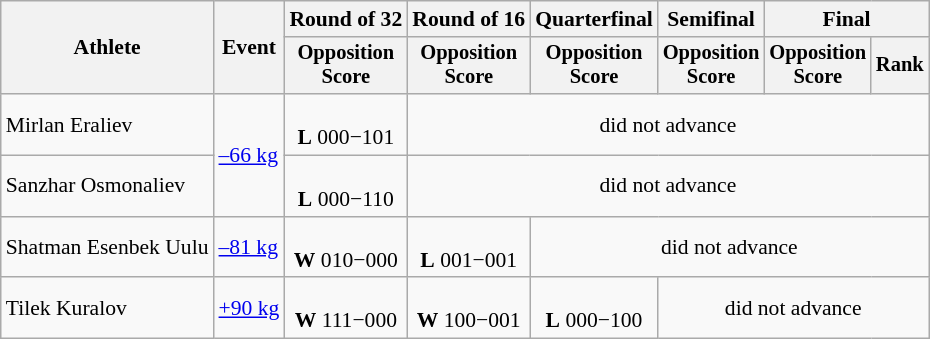<table class=wikitable style=font-size:90%;text-align:center>
<tr>
<th rowspan=2>Athlete</th>
<th rowspan=2>Event</th>
<th>Round of 32</th>
<th>Round of 16</th>
<th>Quarterfinal</th>
<th>Semifinal</th>
<th colspan=2>Final</th>
</tr>
<tr style=font-size:95%>
<th>Opposition<br>Score</th>
<th>Opposition<br>Score</th>
<th>Opposition<br>Score</th>
<th>Opposition<br>Score</th>
<th>Opposition<br>Score</th>
<th>Rank</th>
</tr>
<tr>
<td align=left>Mirlan Eraliev</td>
<td align=left rowspan=2><a href='#'>–66 kg</a></td>
<td><br><strong>L</strong> 000−101</td>
<td colspan=5>did not advance</td>
</tr>
<tr>
<td align=left>Sanzhar Osmonaliev</td>
<td><br><strong>L</strong> 000−110</td>
<td colspan=5>did not advance</td>
</tr>
<tr>
<td align=left>Shatman Esenbek Uulu</td>
<td align=left><a href='#'>–81 kg</a></td>
<td><br><strong>W</strong> 010−000</td>
<td><br><strong>L</strong> 001−001</td>
<td colspan=4>did not advance</td>
</tr>
<tr>
<td align=left>Tilek Kuralov</td>
<td align=left><a href='#'>+90 kg</a></td>
<td><br><strong>W</strong> 111−000</td>
<td><br><strong>W</strong> 100−001</td>
<td><br><strong>L</strong> 000−100</td>
<td colspan=3>did not advance</td>
</tr>
</table>
